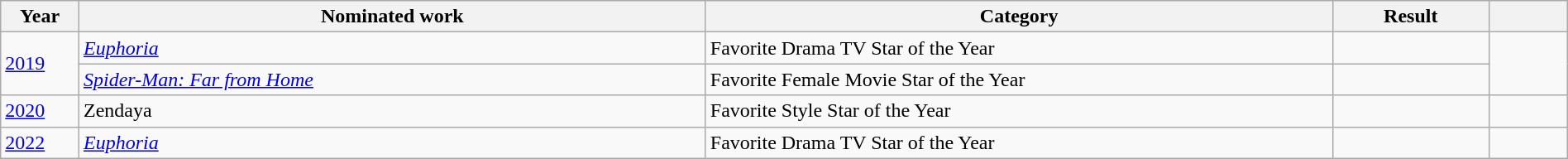<table class="wikitable plainrowheaders" style="width:100%;">
<tr>
<th scope="col" style="width:5%;">Year</th>
<th scope="col" style="width:40%;">Nominated work</th>
<th scope="col" style="width:40%;">Category</th>
<th scope="col" style="width:10%;">Result</th>
<th scope="col" style="width:5%;"></th>
</tr>
<tr>
<td rowspan="2"><a href='#'>2019</a></td>
<td><em><a href='#'>Euphoria</a></em></td>
<td>Favorite Drama TV Star of the Year</td>
<td></td>
<td style="text-align:center;" rowspan="2"></td>
</tr>
<tr>
<td><em><a href='#'>Spider-Man: Far from Home</a></em></td>
<td>Favorite Female Movie Star of the Year</td>
<td></td>
</tr>
<tr>
<td><a href='#'>2020</a></td>
<td>Zendaya</td>
<td>Favorite Style Star of the Year</td>
<td></td>
<td style="text-align:center;"></td>
</tr>
<tr>
<td><a href='#'>2022</a></td>
<td><em><a href='#'>Euphoria</a></em></td>
<td>Favorite Drama TV Star of the Year</td>
<td></td>
<td style="text-align:center;"></td>
</tr>
</table>
